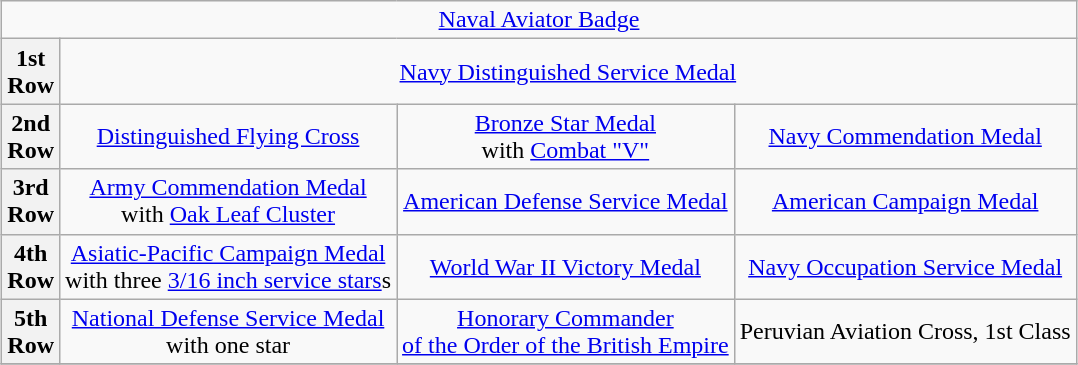<table class="wikitable" style="margin:1em auto; text-align:center;">
<tr>
<td colspan="14"><a href='#'>Naval Aviator Badge</a></td>
</tr>
<tr>
<th>1st<br> Row</th>
<td colspan="14"><a href='#'>Navy Distinguished Service Medal</a></td>
</tr>
<tr>
<th>2nd<br> Row</th>
<td colspan="3"><a href='#'>Distinguished Flying Cross</a></td>
<td colspan="3"><a href='#'>Bronze Star Medal</a> <br>with <a href='#'>Combat "V"</a></td>
<td colspan="3"><a href='#'>Navy Commendation Medal</a></td>
</tr>
<tr>
<th>3rd<br> Row</th>
<td colspan="3"><a href='#'>Army Commendation Medal</a> <br>with <a href='#'>Oak Leaf Cluster</a></td>
<td colspan="3"><a href='#'>American Defense Service Medal</a></td>
<td colspan="3"><a href='#'>American Campaign Medal</a></td>
</tr>
<tr>
<th>4th<br> Row</th>
<td colspan="3"><a href='#'>Asiatic-Pacific Campaign Medal</a> <br>with three <a href='#'>3/16 inch service stars</a>s</td>
<td colspan="3"><a href='#'>World War II Victory Medal</a></td>
<td colspan="3"><a href='#'>Navy Occupation Service Medal</a></td>
</tr>
<tr>
<th>5th<br> Row</th>
<td colspan="3"><a href='#'>National Defense Service Medal</a> <br>with one star</td>
<td colspan="3"><a href='#'>Honorary Commander <br>of the Order of the British Empire</a></td>
<td colspan="3">Peruvian Aviation Cross, 1st Class</td>
</tr>
<tr>
</tr>
</table>
